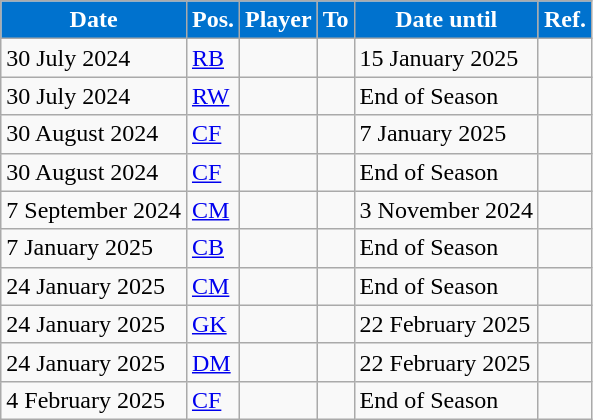<table class="wikitable plainrowheaders sortable">
<tr>
<th style="background:#0072CE; color:#ffffff">Date</th>
<th style="background:#0072CE; color:#ffffff">Pos.</th>
<th style="background:#0072CE; color:#ffffff">Player</th>
<th style="background:#0072CE; color:#ffffff">To</th>
<th style="background:#0072CE; color:#ffffff">Date until</th>
<th style="background:#0072CE; color:#ffffff">Ref.</th>
</tr>
<tr>
<td>30 July 2024</td>
<td><a href='#'>RB</a></td>
<td></td>
<td></td>
<td>15 January 2025</td>
<td></td>
</tr>
<tr>
<td>30 July 2024</td>
<td><a href='#'>RW</a></td>
<td></td>
<td></td>
<td>End of Season</td>
<td></td>
</tr>
<tr>
<td>30 August 2024</td>
<td><a href='#'>CF</a></td>
<td></td>
<td></td>
<td>7 January 2025</td>
<td></td>
</tr>
<tr>
<td>30 August 2024</td>
<td><a href='#'>CF</a></td>
<td></td>
<td></td>
<td>End of Season</td>
<td></td>
</tr>
<tr>
<td>7 September 2024</td>
<td><a href='#'>CM</a></td>
<td></td>
<td></td>
<td>3 November 2024</td>
<td></td>
</tr>
<tr>
<td>7 January 2025</td>
<td><a href='#'>CB</a></td>
<td></td>
<td></td>
<td>End of Season</td>
<td></td>
</tr>
<tr>
<td>24 January 2025</td>
<td><a href='#'>CM</a></td>
<td></td>
<td></td>
<td>End of Season</td>
<td></td>
</tr>
<tr>
<td>24 January 2025</td>
<td><a href='#'>GK</a></td>
<td></td>
<td></td>
<td>22 February 2025</td>
<td></td>
</tr>
<tr>
<td>24 January 2025</td>
<td><a href='#'>DM</a></td>
<td></td>
<td></td>
<td>22 February 2025</td>
<td></td>
</tr>
<tr>
<td>4 February 2025</td>
<td><a href='#'>CF</a></td>
<td></td>
<td></td>
<td>End of Season</td>
<td></td>
</tr>
</table>
